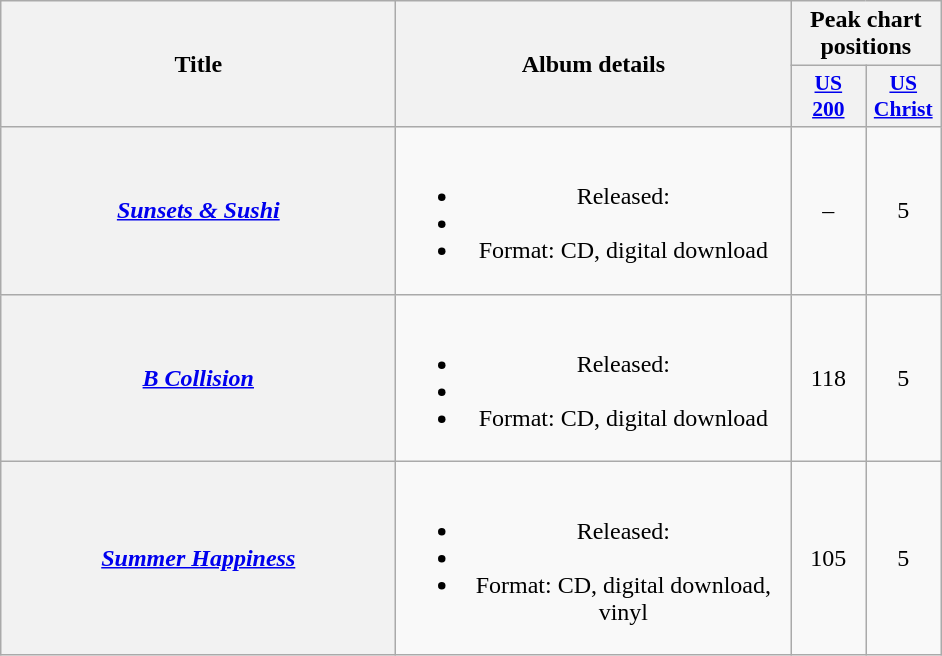<table class="wikitable plainrowheaders" style="text-align:center;">
<tr>
<th scope="col" rowspan="2" style="width:16em;">Title</th>
<th scope="col" rowspan="2" style="width:16em;">Album details</th>
<th scope="col" colspan="2">Peak chart positions</th>
</tr>
<tr>
<th style="width:3em; font-size:90%"><a href='#'>US<br>200</a><br></th>
<th style="width:3em; font-size:90%"><a href='#'>US<br>Christ</a><br></th>
</tr>
<tr>
<th scope="row"><em><a href='#'>Sunsets & Sushi</a></em></th>
<td><br><ul><li>Released: </li><li></li><li>Format: CD, digital download</li></ul></td>
<td>–</td>
<td>5</td>
</tr>
<tr>
<th scope="row"><em><a href='#'>B Collision</a></em></th>
<td><br><ul><li>Released: </li><li></li><li>Format: CD, digital download</li></ul></td>
<td>118</td>
<td>5</td>
</tr>
<tr>
<th scope="row"><em><a href='#'>Summer Happiness</a></em></th>
<td><br><ul><li>Released: </li><li></li><li>Format: CD, digital download, vinyl</li></ul></td>
<td>105</td>
<td>5</td>
</tr>
</table>
